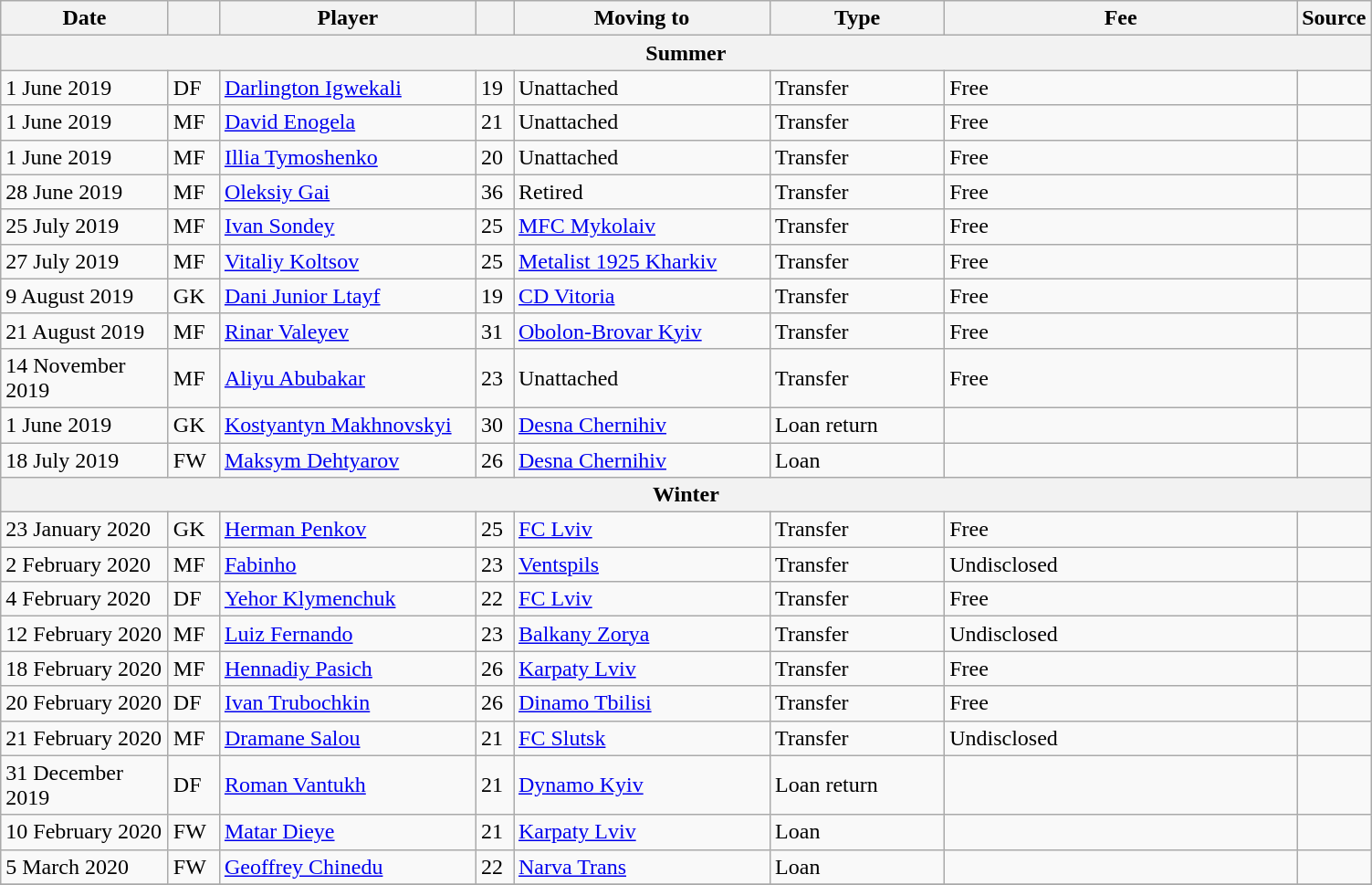<table class="wikitable sortable">
<tr>
<th style="width:115px;">Date</th>
<th style="width:30px;"></th>
<th style="width:180px;">Player</th>
<th style="width:20px;"></th>
<th style="width:180px;">Moving to</th>
<th style="width:120px;" class="unsortable">Type</th>
<th style="width:250px;" class="unsortable">Fee</th>
<th style="width:20px;">Source</th>
</tr>
<tr>
<th colspan=8>Summer</th>
</tr>
<tr>
<td>1 June 2019</td>
<td>DF</td>
<td> <a href='#'>Darlington Igwekali</a></td>
<td>19</td>
<td>Unattached</td>
<td>Transfer</td>
<td>Free</td>
<td></td>
</tr>
<tr>
<td>1 June 2019</td>
<td>MF</td>
<td> <a href='#'>David Enogela</a></td>
<td>21</td>
<td>Unattached</td>
<td>Transfer</td>
<td>Free</td>
<td></td>
</tr>
<tr>
<td>1 June 2019</td>
<td>MF</td>
<td> <a href='#'>Illia Tymoshenko</a></td>
<td>20</td>
<td>Unattached</td>
<td>Transfer</td>
<td>Free</td>
<td></td>
</tr>
<tr>
<td>28 June 2019</td>
<td>MF</td>
<td> <a href='#'>Oleksiy Gai</a></td>
<td>36</td>
<td>Retired</td>
<td>Transfer</td>
<td>Free</td>
<td></td>
</tr>
<tr>
<td>25 July 2019</td>
<td>MF</td>
<td> <a href='#'>Ivan Sondey</a></td>
<td>25</td>
<td> <a href='#'>MFC Mykolaiv</a></td>
<td>Transfer</td>
<td>Free</td>
<td></td>
</tr>
<tr>
<td>27 July 2019</td>
<td>MF</td>
<td> <a href='#'>Vitaliy Koltsov</a></td>
<td>25</td>
<td> <a href='#'>Metalist 1925 Kharkiv</a></td>
<td>Transfer</td>
<td>Free</td>
<td></td>
</tr>
<tr>
<td>9 August 2019</td>
<td>GK</td>
<td> <a href='#'>Dani Junior Ltayf</a></td>
<td>19</td>
<td> <a href='#'>CD Vitoria</a></td>
<td>Transfer</td>
<td>Free</td>
<td></td>
</tr>
<tr>
<td>21 August 2019</td>
<td>MF</td>
<td> <a href='#'>Rinar Valeyev</a></td>
<td>31</td>
<td> <a href='#'>Obolon-Brovar Kyiv</a></td>
<td>Transfer</td>
<td>Free</td>
<td></td>
</tr>
<tr>
<td>14 November 2019</td>
<td>MF</td>
<td> <a href='#'>Aliyu Abubakar</a></td>
<td>23</td>
<td>Unattached</td>
<td>Transfer</td>
<td>Free</td>
<td></td>
</tr>
<tr>
<td>1 June 2019</td>
<td>GK</td>
<td> <a href='#'>Kostyantyn Makhnovskyi</a></td>
<td>30</td>
<td> <a href='#'>Desna Chernihiv</a></td>
<td>Loan return</td>
<td></td>
<td></td>
</tr>
<tr>
<td>18 July 2019</td>
<td>FW</td>
<td> <a href='#'>Maksym Dehtyarov</a></td>
<td>26</td>
<td> <a href='#'>Desna Chernihiv</a></td>
<td>Loan</td>
<td></td>
<td></td>
</tr>
<tr>
<th colspan=8>Winter</th>
</tr>
<tr>
<td>23 January 2020</td>
<td>GK</td>
<td> <a href='#'>Herman Penkov</a></td>
<td>25</td>
<td> <a href='#'>FC Lviv</a></td>
<td>Transfer</td>
<td>Free</td>
<td></td>
</tr>
<tr>
<td>2 February 2020</td>
<td>MF</td>
<td> <a href='#'>Fabinho</a></td>
<td>23</td>
<td> <a href='#'>Ventspils</a></td>
<td>Transfer</td>
<td>Undisclosed</td>
<td></td>
</tr>
<tr>
<td>4 February 2020</td>
<td>DF</td>
<td> <a href='#'>Yehor Klymenchuk</a></td>
<td>22</td>
<td> <a href='#'>FC Lviv</a></td>
<td>Transfer</td>
<td>Free</td>
<td></td>
</tr>
<tr>
<td>12 February 2020</td>
<td>MF</td>
<td> <a href='#'>Luiz Fernando</a></td>
<td>23</td>
<td> <a href='#'>Balkany Zorya</a></td>
<td>Transfer</td>
<td>Undisclosed</td>
<td></td>
</tr>
<tr>
<td>18 February 2020</td>
<td>MF</td>
<td> <a href='#'>Hennadiy Pasich</a></td>
<td>26</td>
<td> <a href='#'>Karpaty Lviv</a></td>
<td>Transfer</td>
<td>Free</td>
<td></td>
</tr>
<tr>
<td>20 February 2020</td>
<td>DF</td>
<td> <a href='#'>Ivan Trubochkin</a></td>
<td>26</td>
<td> <a href='#'>Dinamo Tbilisi</a></td>
<td>Transfer</td>
<td>Free</td>
<td></td>
</tr>
<tr>
<td>21 February 2020</td>
<td>MF</td>
<td> <a href='#'>Dramane Salou</a></td>
<td>21</td>
<td> <a href='#'>FC Slutsk</a></td>
<td>Transfer</td>
<td>Undisclosed</td>
<td></td>
</tr>
<tr>
<td>31 December 2019</td>
<td>DF</td>
<td> <a href='#'>Roman Vantukh</a></td>
<td>21</td>
<td> <a href='#'>Dynamo Kyiv</a></td>
<td>Loan return</td>
<td></td>
<td></td>
</tr>
<tr>
<td>10 February 2020</td>
<td>FW</td>
<td> <a href='#'>Matar Dieye</a></td>
<td>21</td>
<td> <a href='#'>Karpaty Lviv</a></td>
<td>Loan</td>
<td></td>
<td></td>
</tr>
<tr>
<td>5 March 2020</td>
<td>FW</td>
<td> <a href='#'>Geoffrey Chinedu</a></td>
<td>22</td>
<td> <a href='#'>Narva Trans</a></td>
<td>Loan</td>
<td></td>
<td></td>
</tr>
<tr>
</tr>
</table>
